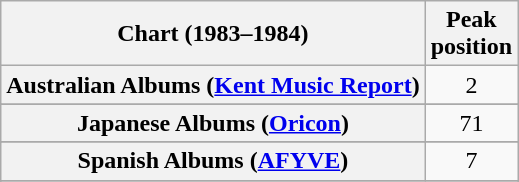<table class="wikitable sortable plainrowheaders">
<tr>
<th scope="col">Chart (1983–1984)</th>
<th scope="col">Peak<br>position</th>
</tr>
<tr>
<th scope="row">Australian Albums (<a href='#'>Kent Music Report</a>)</th>
<td align="center">2</td>
</tr>
<tr>
</tr>
<tr>
</tr>
<tr>
</tr>
<tr>
<th scope="row">Japanese Albums (<a href='#'>Oricon</a>)</th>
<td align="center">71</td>
</tr>
<tr>
</tr>
<tr>
</tr>
<tr>
<th scope="row">Spanish Albums (<a href='#'>AFYVE</a>)</th>
<td align="center">7</td>
</tr>
<tr>
</tr>
<tr>
</tr>
<tr>
</tr>
</table>
